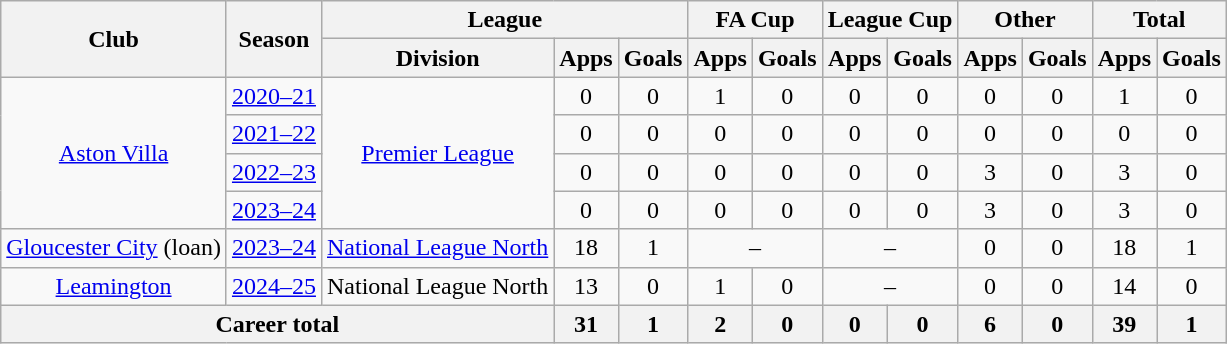<table class="wikitable" style="text-align: center">
<tr>
<th rowspan="2">Club</th>
<th rowspan="2">Season</th>
<th colspan="3">League</th>
<th colspan="2">FA Cup</th>
<th colspan="2">League Cup</th>
<th colspan="2">Other</th>
<th colspan="2">Total</th>
</tr>
<tr>
<th>Division</th>
<th>Apps</th>
<th>Goals</th>
<th>Apps</th>
<th>Goals</th>
<th>Apps</th>
<th>Goals</th>
<th>Apps</th>
<th>Goals</th>
<th>Apps</th>
<th>Goals</th>
</tr>
<tr>
<td rowspan="4"><a href='#'>Aston Villa</a></td>
<td><a href='#'>2020–21</a></td>
<td rowspan="4"><a href='#'>Premier League</a></td>
<td>0</td>
<td>0</td>
<td>1</td>
<td>0</td>
<td>0</td>
<td>0</td>
<td>0</td>
<td>0</td>
<td>1</td>
<td>0</td>
</tr>
<tr>
<td><a href='#'>2021–22</a></td>
<td>0</td>
<td>0</td>
<td>0</td>
<td>0</td>
<td>0</td>
<td>0</td>
<td>0</td>
<td>0</td>
<td>0</td>
<td>0</td>
</tr>
<tr>
<td><a href='#'>2022–23</a></td>
<td>0</td>
<td>0</td>
<td>0</td>
<td>0</td>
<td>0</td>
<td>0</td>
<td>3</td>
<td>0</td>
<td>3</td>
<td>0</td>
</tr>
<tr>
<td><a href='#'>2023–24</a></td>
<td>0</td>
<td>0</td>
<td>0</td>
<td>0</td>
<td>0</td>
<td>0</td>
<td>3</td>
<td>0</td>
<td>3</td>
<td>0</td>
</tr>
<tr>
<td><a href='#'>Gloucester City</a> (loan)</td>
<td><a href='#'>2023–24</a></td>
<td><a href='#'>National League North</a></td>
<td>18</td>
<td>1</td>
<td colspan="2">–</td>
<td colspan="2">–</td>
<td>0</td>
<td>0</td>
<td>18</td>
<td>1</td>
</tr>
<tr>
<td><a href='#'>Leamington</a></td>
<td><a href='#'>2024–25</a></td>
<td>National League North</td>
<td>13</td>
<td>0</td>
<td>1</td>
<td>0</td>
<td colspan="2">–</td>
<td>0</td>
<td>0</td>
<td>14</td>
<td>0</td>
</tr>
<tr>
<th colspan="3"><strong>Career total</strong></th>
<th>31</th>
<th>1</th>
<th>2</th>
<th>0</th>
<th>0</th>
<th>0</th>
<th>6</th>
<th>0</th>
<th>39</th>
<th>1</th>
</tr>
</table>
